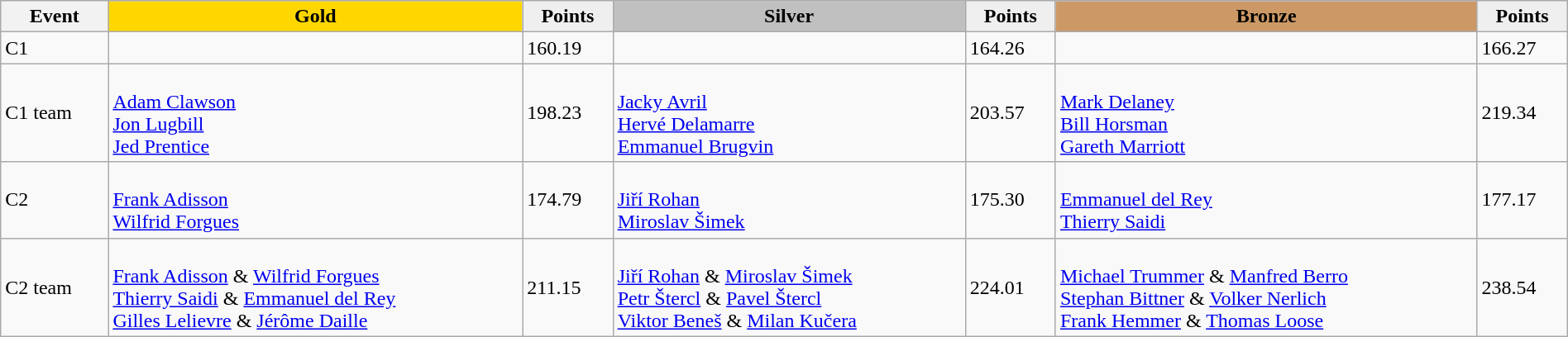<table class="wikitable" width=100%>
<tr>
<th>Event</th>
<td align=center bgcolor="gold"><strong>Gold</strong></td>
<td align=center bgcolor="EFEFEF"><strong>Points</strong></td>
<td align=center bgcolor="silver"><strong>Silver</strong></td>
<td align=center bgcolor="EFEFEF"><strong>Points</strong></td>
<td align=center bgcolor="CC9966"><strong>Bronze</strong></td>
<td align=center bgcolor="EFEFEF"><strong>Points</strong></td>
</tr>
<tr>
<td>C1</td>
<td></td>
<td>160.19</td>
<td></td>
<td>164.26</td>
<td></td>
<td>166.27</td>
</tr>
<tr>
<td>C1 team</td>
<td><br><a href='#'>Adam Clawson</a><br><a href='#'>Jon Lugbill</a><br><a href='#'>Jed Prentice</a></td>
<td>198.23</td>
<td><br><a href='#'>Jacky Avril</a><br><a href='#'>Hervé Delamarre</a><br><a href='#'>Emmanuel Brugvin</a></td>
<td>203.57</td>
<td><br><a href='#'>Mark Delaney</a><br><a href='#'>Bill Horsman</a><br><a href='#'>Gareth Marriott</a></td>
<td>219.34</td>
</tr>
<tr>
<td>C2</td>
<td><br><a href='#'>Frank Adisson</a><br><a href='#'>Wilfrid Forgues</a></td>
<td>174.79</td>
<td><br><a href='#'>Jiří Rohan</a><br><a href='#'>Miroslav Šimek</a></td>
<td>175.30</td>
<td><br><a href='#'>Emmanuel del Rey</a><br><a href='#'>Thierry Saidi</a></td>
<td>177.17</td>
</tr>
<tr>
<td>C2 team</td>
<td><br><a href='#'>Frank Adisson</a> & <a href='#'>Wilfrid Forgues</a><br><a href='#'>Thierry Saidi</a> & <a href='#'>Emmanuel del Rey</a><br><a href='#'>Gilles Lelievre</a> & <a href='#'>Jérôme Daille</a></td>
<td>211.15</td>
<td><br><a href='#'>Jiří Rohan</a> & <a href='#'>Miroslav Šimek</a><br><a href='#'>Petr Štercl</a> & <a href='#'>Pavel Štercl</a><br><a href='#'>Viktor Beneš</a> & <a href='#'>Milan Kučera</a></td>
<td>224.01</td>
<td><br><a href='#'>Michael Trummer</a> & <a href='#'>Manfred Berro</a><br><a href='#'>Stephan Bittner</a> & <a href='#'>Volker Nerlich</a><br><a href='#'>Frank Hemmer</a> & <a href='#'>Thomas Loose</a></td>
<td>238.54</td>
</tr>
</table>
